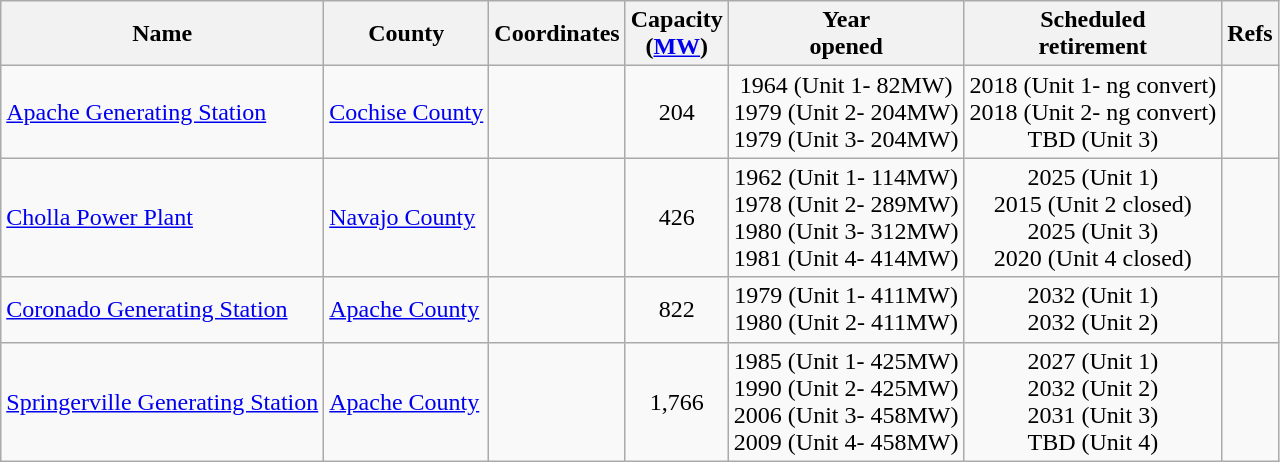<table class="wikitable sortable">
<tr>
<th>Name</th>
<th>County</th>
<th>Coordinates</th>
<th>Capacity<br>(<a href='#'>MW</a>)</th>
<th>Year<br>opened</th>
<th>Scheduled<br>retirement</th>
<th>Refs</th>
</tr>
<tr>
<td><a href='#'>Apache Generating Station</a></td>
<td><a href='#'>Cochise County</a></td>
<td></td>
<td align=center>204</td>
<td align=center>1964 (Unit 1- 82MW)<br>1979 (Unit 2- 204MW)<br>1979 (Unit 3- 204MW)</td>
<td align=center>2018 (Unit 1- ng convert)<br>2018 (Unit 2- ng convert)<br>TBD (Unit 3)</td>
<td></td>
</tr>
<tr>
<td><a href='#'>Cholla Power Plant</a></td>
<td><a href='#'>Navajo County</a></td>
<td></td>
<td align=center>426</td>
<td align=center>1962 (Unit 1- 114MW)<br>1978 (Unit 2- 289MW)<br>1980 (Unit 3- 312MW)<br>1981 (Unit 4- 414MW)</td>
<td align=center>2025 (Unit 1)<br>2015 (Unit 2 closed)<br>2025 (Unit 3)<br>2020 (Unit 4 closed)</td>
<td></td>
</tr>
<tr>
<td><a href='#'>Coronado Generating Station</a></td>
<td><a href='#'>Apache County</a></td>
<td></td>
<td align=center>822</td>
<td align=center>1979 (Unit 1- 411MW)<br>1980 (Unit 2- 411MW)</td>
<td align=center>2032 (Unit 1)<br>2032 (Unit 2)</td>
<td></td>
</tr>
<tr>
<td><a href='#'>Springerville Generating Station</a></td>
<td><a href='#'>Apache County</a></td>
<td></td>
<td align=center>1,766</td>
<td align=center>1985 (Unit 1- 425MW)<br>1990 (Unit 2- 425MW)<br>2006 (Unit 3- 458MW)<br>2009 (Unit 4- 458MW)</td>
<td align=center>2027 (Unit 1)<br>2032 (Unit 2)<br>2031 (Unit 3)<br>TBD (Unit 4)</td>
<td></td>
</tr>
</table>
